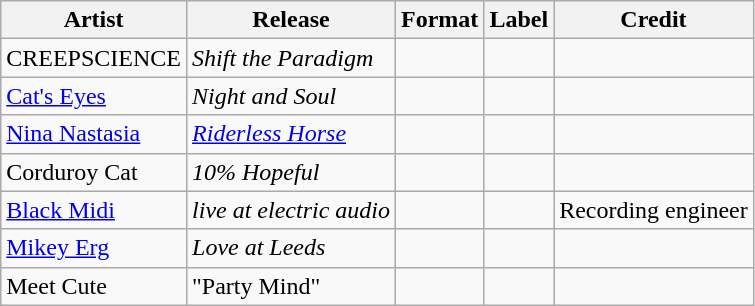<table class="wikitable sortable">
<tr>
<th>Artist</th>
<th>Release</th>
<th>Format</th>
<th>Label</th>
<th>Credit</th>
</tr>
<tr>
<td>CREEPSCIENCE</td>
<td><em>Shift the Paradigm</em></td>
<td></td>
<td></td>
<td></td>
</tr>
<tr>
<td><a href='#'>Cat's Eyes</a></td>
<td><em>Night and Soul</em></td>
<td></td>
<td></td>
<td></td>
</tr>
<tr>
<td><a href='#'>Nina Nastasia</a></td>
<td><a href='#'><em>Riderless Horse</em></a></td>
<td></td>
<td></td>
<td></td>
</tr>
<tr>
<td>Corduroy Cat</td>
<td><em>10% Hopeful</em></td>
<td></td>
<td></td>
<td></td>
</tr>
<tr>
<td><a href='#'>Black Midi</a></td>
<td><em>live at electric audio</em></td>
<td></td>
<td></td>
<td>Recording engineer</td>
</tr>
<tr>
<td><a href='#'>Mikey Erg</a></td>
<td><em>Love at Leeds</em></td>
<td></td>
<td></td>
<td></td>
</tr>
<tr>
<td>Meet Cute</td>
<td>"Party Mind"</td>
<td></td>
<td></td>
<td></td>
</tr>
</table>
